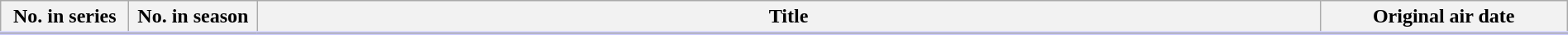<table class="wikitable" style="width:100%; margin:auto; background:#FFF;">
<tr style="border-bottom: 3px solid #CCF;">
<th style="width:6em;">No. in series</th>
<th style="width:6em;">No. in season</th>
<th>Title</th>
<th style="width:12em;">Original air date</th>
</tr>
<tr>
</tr>
</table>
